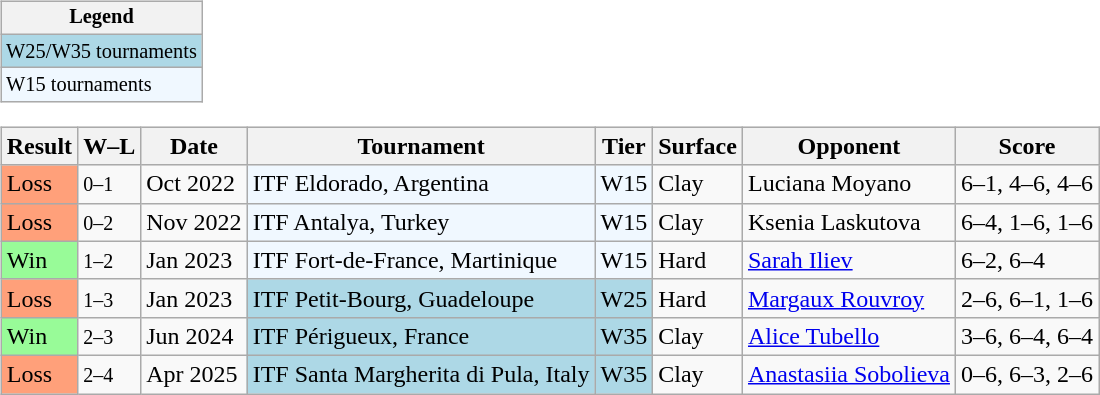<table>
<tr valign=top>
<td><br><table class=wikitable style="font-size:85%">
<tr>
<th>Legend</th>
</tr>
<tr style="background:lightblue;">
<td>W25/W35 tournaments</td>
</tr>
<tr style="background:#f0f8ff;">
<td>W15 tournaments</td>
</tr>
</table>
<table class="sortable wikitable">
<tr>
<th>Result</th>
<th class="unsortable">W–L</th>
<th>Date</th>
<th>Tournament</th>
<th>Tier</th>
<th>Surface</th>
<th>Opponent</th>
<th class="unsortable">Score</th>
</tr>
<tr>
<td style="background:#ffa07a;">Loss</td>
<td><small>0–1</small></td>
<td>Oct 2022</td>
<td style="background:#f0f8ff;">ITF Eldorado, Argentina</td>
<td style="background:#f0f8ff;">W15</td>
<td>Clay</td>
<td> Luciana Moyano</td>
<td>6–1, 4–6, 4–6</td>
</tr>
<tr>
<td style="background:#ffa07a;">Loss</td>
<td><small>0–2</small></td>
<td>Nov 2022</td>
<td style="background:#f0f8ff;">ITF Antalya, Turkey</td>
<td style="background:#f0f8ff;">W15</td>
<td>Clay</td>
<td> Ksenia Laskutova</td>
<td>6–4, 1–6, 1–6</td>
</tr>
<tr>
<td style="background:#98fb98;">Win</td>
<td><small>1–2</small></td>
<td>Jan 2023</td>
<td style="background:#f0f8ff;">ITF Fort-de-France, Martinique</td>
<td style="background:#f0f8ff;">W15</td>
<td>Hard</td>
<td> <a href='#'>Sarah Iliev</a></td>
<td>6–2, 6–4</td>
</tr>
<tr>
<td style="background:#ffa07a">Loss</td>
<td><small>1–3</small></td>
<td>Jan 2023</td>
<td style="background:lightblue;">ITF Petit-Bourg, Guadeloupe</td>
<td style="background:lightblue;">W25</td>
<td>Hard</td>
<td> <a href='#'>Margaux Rouvroy</a></td>
<td>2–6, 6–1, 1–6</td>
</tr>
<tr>
<td style="background:#98fb98;">Win</td>
<td><small>2–3</small></td>
<td>Jun 2024</td>
<td style="background:lightblue;">ITF Périgueux, France</td>
<td style="background:lightblue;">W35</td>
<td>Clay</td>
<td> <a href='#'>Alice Tubello</a></td>
<td>3–6, 6–4, 6–4</td>
</tr>
<tr>
<td style="background:#ffa07a">Loss</td>
<td><small>2–4</small></td>
<td>Apr 2025</td>
<td style="background:lightblue;">ITF Santa Margherita di Pula, Italy</td>
<td style="background:lightblue;">W35</td>
<td>Clay</td>
<td> <a href='#'>Anastasiia Sobolieva</a></td>
<td>0–6, 6–3, 2–6</td>
</tr>
</table>
</td>
</tr>
</table>
